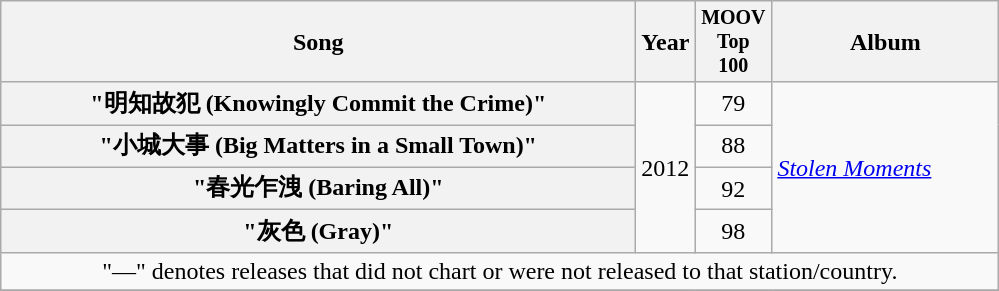<table class="wikitable plainrowheaders" style="text-align:center;">
<tr>
<th style="width:26em;">Song</th>
<th>Year</th>
<th style="font-size:smaller;" width="45">MOOV Top 100</th>
<th style="width:9em;">Album</th>
</tr>
<tr>
<th scope="row">"明知故犯 (Knowingly Commit the Crime)"</th>
<td rowspan="4">2012</td>
<td>79</td>
<td align="left" rowspan="4"><em><a href='#'>Stolen Moments</a></em></td>
</tr>
<tr>
<th scope="row">"小城大事 (Big Matters in a Small Town)"</th>
<td>88</td>
</tr>
<tr>
<th scope="row">"春光乍洩 (Baring All)"</th>
<td>92</td>
</tr>
<tr>
<th scope="row">"灰色 (Gray)"</th>
<td>98</td>
</tr>
<tr>
<td colspan="4">"—" denotes releases that did not chart or were not released to that station/country.</td>
</tr>
<tr>
</tr>
</table>
